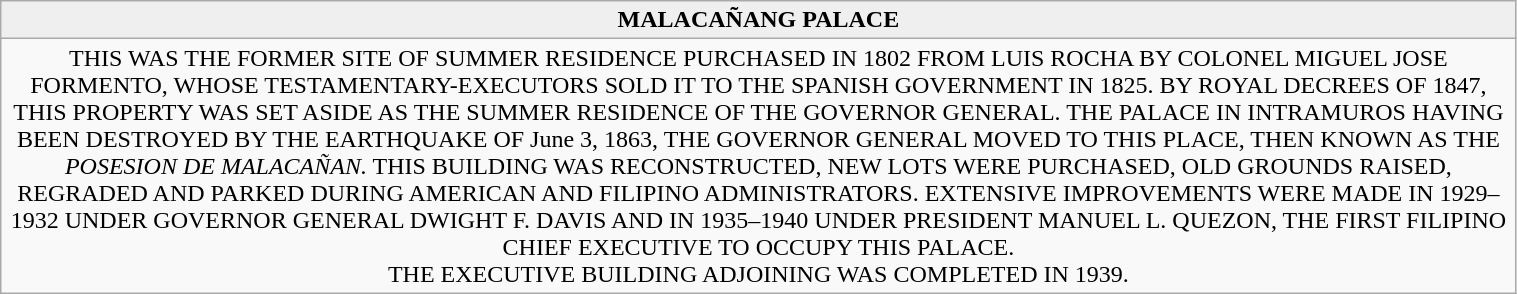<table class="wikitable" style="width:80%; text-align:center;">
<tr>
<th style="width:20%; background:#efefef;">MALACAÑANG PALACE</th>
</tr>
<tr>
<td>THIS WAS THE FORMER SITE OF SUMMER RESIDENCE PURCHASED IN 1802 FROM LUIS ROCHA BY COLONEL MIGUEL JOSE FORMENTO, WHOSE TESTAMENTARY-EXECUTORS SOLD IT TO THE SPANISH GOVERNMENT IN 1825. BY ROYAL DECREES OF 1847, THIS PROPERTY WAS SET ASIDE AS THE SUMMER RESIDENCE OF THE GOVERNOR GENERAL. THE PALACE IN INTRAMUROS HAVING BEEN DESTROYED BY THE EARTHQUAKE OF June 3, 1863, THE GOVERNOR GENERAL MOVED TO THIS PLACE, THEN KNOWN AS THE <em>POSESION DE MALACAÑAN.</em> THIS BUILDING WAS RECONSTRUCTED, NEW LOTS WERE PURCHASED, OLD GROUNDS RAISED, REGRADED AND PARKED DURING AMERICAN AND FILIPINO ADMINISTRATORS. EXTENSIVE IMPROVEMENTS WERE MADE IN 1929–1932 UNDER GOVERNOR GENERAL DWIGHT F. DAVIS AND IN 1935–1940 UNDER PRESIDENT MANUEL L. QUEZON, THE FIRST FILIPINO CHIEF EXECUTIVE TO OCCUPY THIS PALACE.<br>THE EXECUTIVE BUILDING ADJOINING WAS COMPLETED IN 1939.</td>
</tr>
</table>
